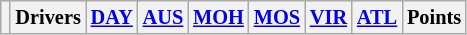<table class="wikitable" style="font-size:85%; text-align:center">
<tr>
<th></th>
<th>Drivers</th>
<th colspan="2"><a href='#'>DAY</a><br></th>
<th colspan="2"><a href='#'>AUS</a><br></th>
<th colspan="2"><a href='#'>MOH</a><br></th>
<th colspan="2"><a href='#'>MOS</a><br></th>
<th colspan="2"><a href='#'>VIR</a><br></th>
<th colspan="2"><a href='#'>ATL</a><br></th>
<th>Points</th>
</tr>
</table>
